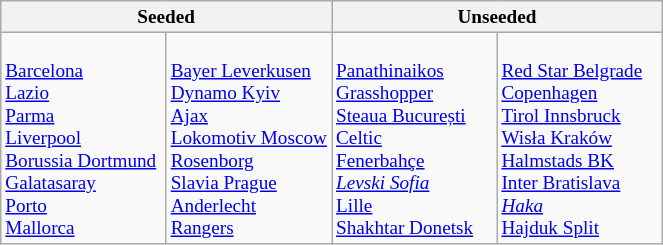<table class="wikitable" style="font-size:80%">
<tr>
<th colspan=2>Seeded</th>
<th colspan=2>Unseeded</th>
</tr>
<tr>
<td width=25% valign=top><br> <a href='#'>Barcelona</a> <br>
 <a href='#'>Lazio</a><br>
 <a href='#'>Parma</a><br>
 <a href='#'>Liverpool</a><br>
 <a href='#'>Borussia Dortmund</a> <br>
 <a href='#'>Galatasaray</a><br>
 <a href='#'>Porto</a><br>
 <a href='#'>Mallorca</a></td>
<td width=25% valign=top><br> <a href='#'>Bayer Leverkusen</a> <br>
 <a href='#'>Dynamo Kyiv</a> <br>
 <a href='#'>Ajax</a><br>
 <a href='#'>Lokomotiv Moscow</a><br>
 <a href='#'>Rosenborg</a><br>
 <a href='#'>Slavia Prague</a><br>
 <a href='#'>Anderlecht</a><br>
 <a href='#'>Rangers</a></td>
<td width=25% valign=top><br> <a href='#'>Panathinaikos</a><br>
 <a href='#'>Grasshopper</a> <br>
 <a href='#'>Steaua București</a><br>
 <a href='#'>Celtic</a><br>
 <a href='#'>Fenerbahçe</a><br>
 <em><a href='#'>Levski Sofia</a></em><br>
 <a href='#'>Lille</a><br>
 <a href='#'>Shakhtar Donetsk</a></td>
<td width=25% valign=top><br> <a href='#'>Red Star Belgrade</a><br>
 <a href='#'>Copenhagen</a><br>
 <a href='#'>Tirol Innsbruck</a><br>
 <a href='#'>Wisła Kraków</a><br>
 <a href='#'>Halmstads BK</a><br>
 <a href='#'>Inter Bratislava</a><br>
 <em><a href='#'>Haka</a></em><br>
 <a href='#'>Hajduk Split</a></td>
</tr>
</table>
